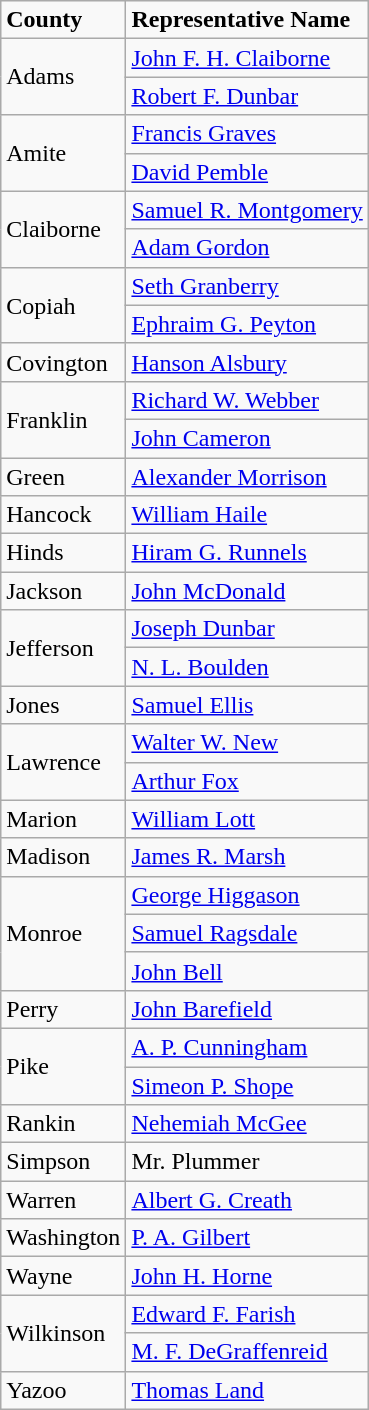<table class="wikitable">
<tr>
<td><strong>County</strong></td>
<td><strong>Representative Name</strong></td>
</tr>
<tr>
<td colspan="1" rowspan="2">Adams</td>
<td><a href='#'>John F. H. Claiborne</a></td>
</tr>
<tr>
<td><a href='#'>Robert F. Dunbar</a></td>
</tr>
<tr>
<td colspan="1" rowspan="2">Amite</td>
<td><a href='#'>Francis Graves</a></td>
</tr>
<tr>
<td><a href='#'>David Pemble</a></td>
</tr>
<tr>
<td colspan="1" rowspan="2">Claiborne</td>
<td><a href='#'>Samuel R. Montgomery</a></td>
</tr>
<tr>
<td><a href='#'>Adam Gordon</a></td>
</tr>
<tr>
<td colspan="1" rowspan="2">Copiah</td>
<td><a href='#'>Seth Granberry</a></td>
</tr>
<tr>
<td><a href='#'>Ephraim G. Peyton</a></td>
</tr>
<tr>
<td>Covington</td>
<td><a href='#'>Hanson Alsbury</a></td>
</tr>
<tr>
<td colspan="1" rowspan="2">Franklin</td>
<td><a href='#'>Richard W. Webber</a></td>
</tr>
<tr>
<td><a href='#'>John Cameron</a></td>
</tr>
<tr>
<td colspan="1">Green</td>
<td><a href='#'>Alexander Morrison</a></td>
</tr>
<tr>
<td colspan="1">Hancock</td>
<td><a href='#'>William Haile</a></td>
</tr>
<tr>
<td colspan="1">Hinds</td>
<td><a href='#'>Hiram G. Runnels</a></td>
</tr>
<tr>
<td>Jackson</td>
<td><a href='#'>John McDonald</a></td>
</tr>
<tr>
<td colspan="1" rowspan="2">Jefferson</td>
<td><a href='#'>Joseph Dunbar</a></td>
</tr>
<tr>
<td><a href='#'>N. L. Boulden</a></td>
</tr>
<tr>
<td>Jones</td>
<td><a href='#'>Samuel Ellis</a></td>
</tr>
<tr>
<td colspan="1" rowspan="2">Lawrence</td>
<td><a href='#'>Walter W. New</a></td>
</tr>
<tr>
<td><a href='#'>Arthur Fox</a></td>
</tr>
<tr>
<td>Marion</td>
<td><a href='#'>William Lott</a></td>
</tr>
<tr>
<td>Madison</td>
<td><a href='#'>James R. Marsh</a></td>
</tr>
<tr>
<td colspan="1" rowspan="3">Monroe</td>
<td><a href='#'>George Higgason</a></td>
</tr>
<tr>
<td><a href='#'>Samuel Ragsdale</a></td>
</tr>
<tr>
<td><a href='#'>John Bell</a></td>
</tr>
<tr>
<td colspan="1">Perry</td>
<td><a href='#'>John Barefield</a></td>
</tr>
<tr>
<td colspan="1" rowspan="2">Pike</td>
<td><a href='#'>A. P. Cunningham</a></td>
</tr>
<tr>
<td><a href='#'>Simeon P. Shope</a></td>
</tr>
<tr>
<td>Rankin</td>
<td><a href='#'>Nehemiah McGee</a></td>
</tr>
<tr>
<td>Simpson</td>
<td>Mr. Plummer</td>
</tr>
<tr>
<td>Warren</td>
<td><a href='#'>Albert G. Creath</a></td>
</tr>
<tr>
<td>Washington</td>
<td><a href='#'>P. A. Gilbert</a></td>
</tr>
<tr>
<td colspan="1">Wayne</td>
<td><a href='#'>John H. Horne</a></td>
</tr>
<tr>
<td colspan="1" rowspan="2">Wilkinson</td>
<td><a href='#'>Edward F. Farish</a></td>
</tr>
<tr>
<td><a href='#'>M. F. DeGraffenreid</a></td>
</tr>
<tr>
<td>Yazoo</td>
<td><a href='#'>Thomas Land</a></td>
</tr>
</table>
